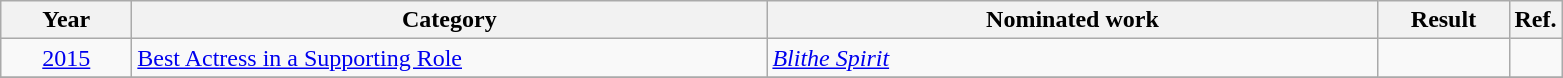<table class=wikitable>
<tr>
<th scope="col" style="width:5em;">Year</th>
<th scope="col" style="width:26em;">Category</th>
<th scope="col" style="width:25em;">Nominated work</th>
<th scope="col" style="width:5em;">Result</th>
<th>Ref.</th>
</tr>
<tr>
<td style="text-align:center;"><a href='#'>2015</a></td>
<td><a href='#'>Best Actress in a Supporting Role</a></td>
<td><em><a href='#'>Blithe Spirit</a></em></td>
<td></td>
<td style="text-align:center;"></td>
</tr>
<tr>
</tr>
</table>
